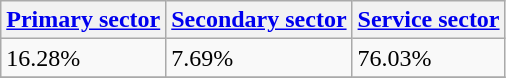<table class="wikitable" border="1">
<tr>
<th><a href='#'>Primary sector</a></th>
<th><a href='#'>Secondary sector</a></th>
<th><a href='#'>Service sector</a></th>
</tr>
<tr>
<td>16.28%</td>
<td>7.69%</td>
<td>76.03%</td>
</tr>
<tr>
</tr>
</table>
